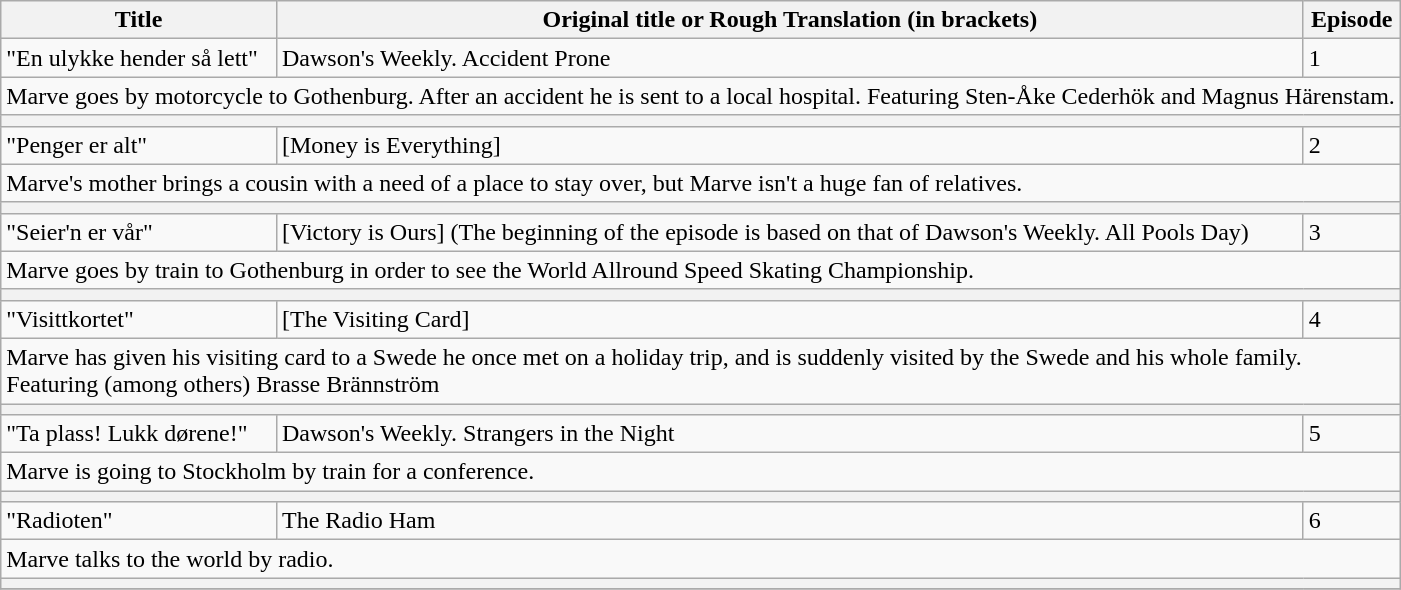<table class="wikitable">
<tr>
<th>Title</th>
<th>Original title or Rough Translation (in brackets)</th>
<th>Episode</th>
</tr>
<tr>
<td>"En ulykke hender så lett"</td>
<td>Dawson's Weekly. Accident Prone</td>
<td>1</td>
</tr>
<tr>
<td colspan="6">Marve goes by motorcycle to Gothenburg. After an accident he is sent to a local hospital. Featuring Sten-Åke Cederhök and Magnus Härenstam.</td>
</tr>
<tr>
<td colspan="6" bgcolor="#f2f2f2"></td>
</tr>
<tr>
<td>"Penger er alt"</td>
<td>[Money is Everything]</td>
<td>2</td>
</tr>
<tr>
<td colspan="6">Marve's mother brings a cousin with a need of a place to stay over, but Marve isn't a huge fan of relatives.</td>
</tr>
<tr>
<td colspan="6" bgcolor="#f2f2f2"></td>
</tr>
<tr>
<td>"Seier'n er vår"</td>
<td>[Victory is Ours] (The beginning of the episode is based on that of Dawson's Weekly. All Pools Day)</td>
<td>3</td>
</tr>
<tr>
<td colspan="6">Marve goes by train to Gothenburg in order to see the World Allround Speed Skating Championship.</td>
</tr>
<tr>
<td colspan="6" bgcolor="#f2f2f2"></td>
</tr>
<tr>
<td>"Visittkortet"</td>
<td>[The Visiting Card]</td>
<td>4</td>
</tr>
<tr>
<td colspan="6">Marve has given his visiting card to a Swede he once met on a holiday trip, and is suddenly visited by the Swede and his whole family.<br>Featuring (among others) Brasse Brännström</td>
</tr>
<tr>
<td colspan="6" bgcolor="#f2f2f2"></td>
</tr>
<tr>
<td>"Ta plass! Lukk dørene!"</td>
<td>Dawson's Weekly. Strangers in the Night</td>
<td>5</td>
</tr>
<tr>
<td colspan="6">Marve is going to Stockholm by train for a conference.</td>
</tr>
<tr>
<td colspan="6" bgcolor="#f2f2f2"></td>
</tr>
<tr>
<td>"Radioten"</td>
<td>The Radio Ham</td>
<td>6</td>
</tr>
<tr>
<td colspan="6">Marve talks to the world by radio.</td>
</tr>
<tr>
<td colspan="6" bgcolor="#f2f2f2"></td>
</tr>
<tr>
</tr>
</table>
